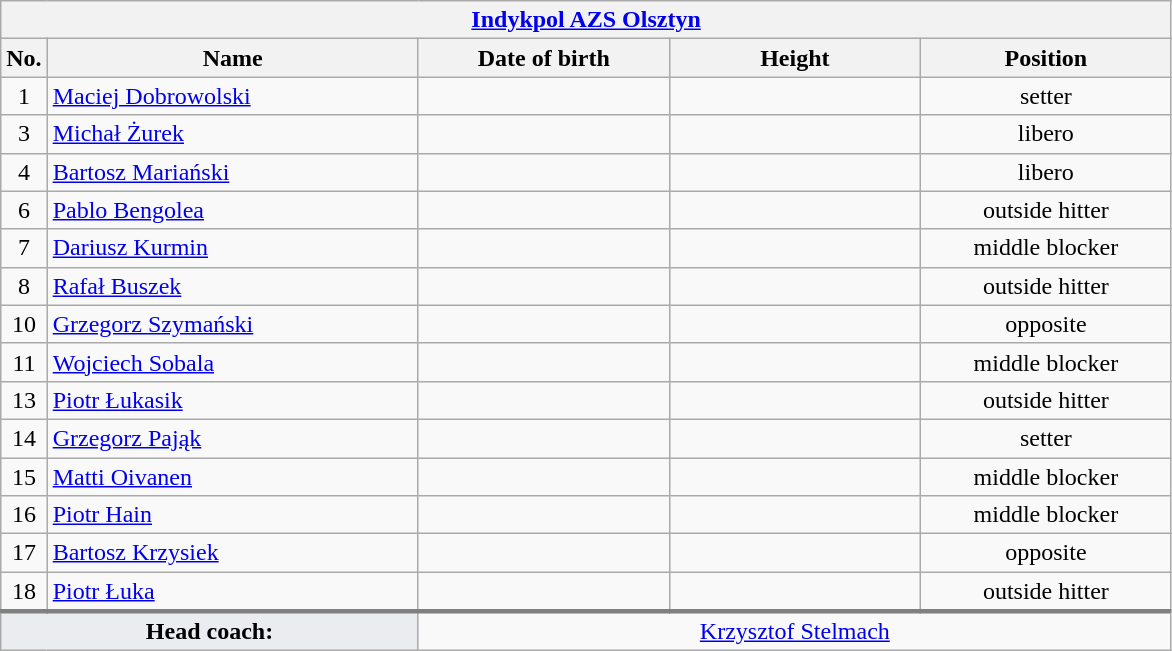<table class="wikitable collapsible collapsed" style="font-size:100%; text-align:center">
<tr>
<th colspan=5 style="width:30em"><a href='#'>Indykpol AZS Olsztyn</a></th>
</tr>
<tr>
<th>No.</th>
<th style="width:15em">Name</th>
<th style="width:10em">Date of birth</th>
<th style="width:10em">Height</th>
<th style="width:10em">Position</th>
</tr>
<tr>
<td>1</td>
<td align=left> <a href='#'>Maciej Dobrowolski</a></td>
<td align=right></td>
<td></td>
<td>setter</td>
</tr>
<tr>
<td>3</td>
<td align=left> <a href='#'>Michał Żurek</a></td>
<td align=right></td>
<td></td>
<td>libero</td>
</tr>
<tr>
<td>4</td>
<td align=left> <a href='#'>Bartosz Mariański</a></td>
<td align=right></td>
<td></td>
<td>libero</td>
</tr>
<tr>
<td>6</td>
<td align=left> <a href='#'>Pablo Bengolea</a></td>
<td align=right></td>
<td></td>
<td>outside hitter</td>
</tr>
<tr>
<td>7</td>
<td align=left> <a href='#'>Dariusz Kurmin</a></td>
<td align=right></td>
<td></td>
<td>middle blocker</td>
</tr>
<tr>
<td>8</td>
<td align=left> <a href='#'>Rafał Buszek</a></td>
<td align=right></td>
<td></td>
<td>outside hitter</td>
</tr>
<tr>
<td>10</td>
<td align=left> <a href='#'>Grzegorz Szymański</a></td>
<td align=right></td>
<td></td>
<td>opposite</td>
</tr>
<tr>
<td>11</td>
<td align=left> <a href='#'>Wojciech Sobala</a></td>
<td align=right></td>
<td></td>
<td>middle blocker</td>
</tr>
<tr>
<td>13</td>
<td align=left> <a href='#'>Piotr Łukasik</a></td>
<td align=right></td>
<td></td>
<td>outside hitter</td>
</tr>
<tr>
<td>14</td>
<td align=left> <a href='#'>Grzegorz Pająk</a></td>
<td align=right></td>
<td></td>
<td>setter</td>
</tr>
<tr>
<td>15</td>
<td align=left> <a href='#'>Matti Oivanen</a></td>
<td align=right></td>
<td></td>
<td>middle blocker</td>
</tr>
<tr>
<td>16</td>
<td align=left> <a href='#'>Piotr Hain</a></td>
<td align=right></td>
<td></td>
<td>middle blocker</td>
</tr>
<tr>
<td>17</td>
<td align=left> <a href='#'>Bartosz Krzysiek</a></td>
<td align=right></td>
<td></td>
<td>opposite</td>
</tr>
<tr>
<td>18</td>
<td align=left> <a href='#'>Piotr Łuka</a></td>
<td align=right></td>
<td></td>
<td>outside hitter</td>
</tr>
<tr style="border-top: 3px solid grey">
<td colspan=2 style="background:#EAECF0"><strong>Head coach:</strong></td>
<td colspan=3> <a href='#'>Krzysztof Stelmach</a></td>
</tr>
</table>
